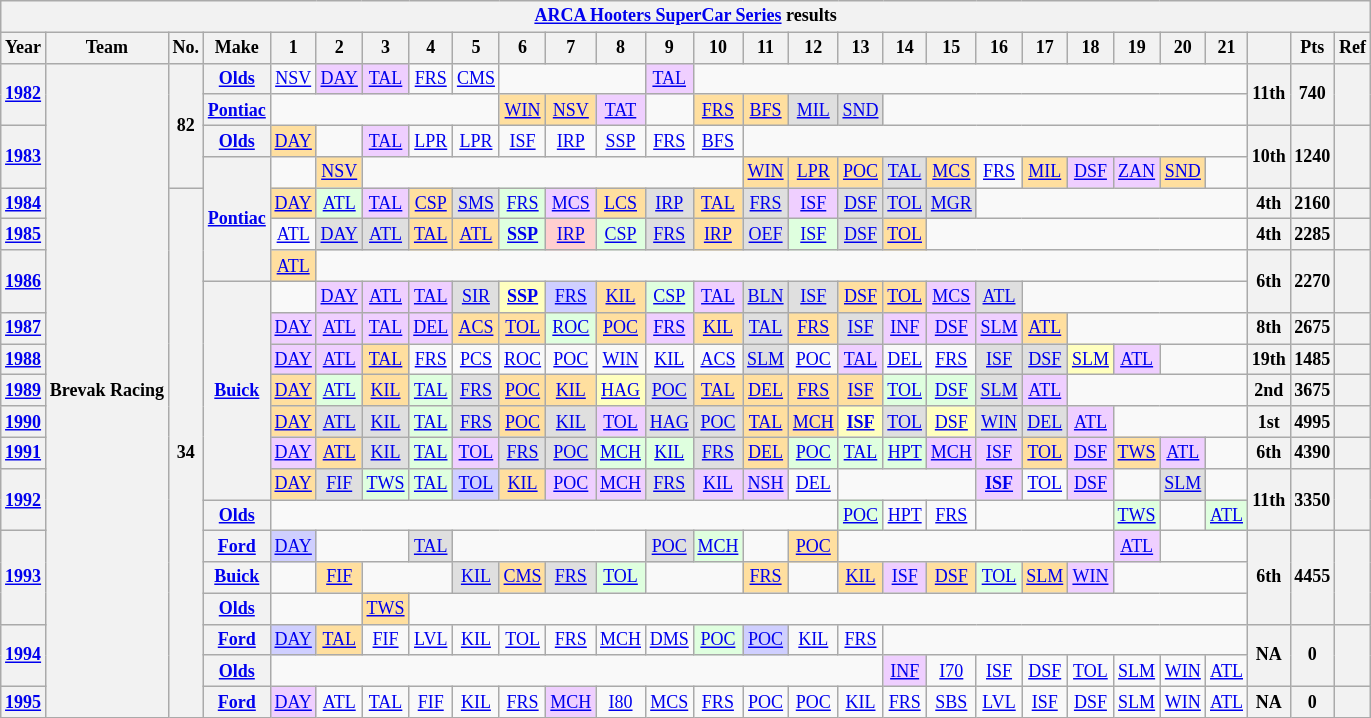<table class="wikitable" style="text-align:center; font-size:75%">
<tr>
<th colspan=45><a href='#'>ARCA Hooters SuperCar Series</a> results</th>
</tr>
<tr>
<th>Year</th>
<th>Team</th>
<th>No.</th>
<th>Make</th>
<th>1</th>
<th>2</th>
<th>3</th>
<th>4</th>
<th>5</th>
<th>6</th>
<th>7</th>
<th>8</th>
<th>9</th>
<th>10</th>
<th>11</th>
<th>12</th>
<th>13</th>
<th>14</th>
<th>15</th>
<th>16</th>
<th>17</th>
<th>18</th>
<th>19</th>
<th>20</th>
<th>21</th>
<th></th>
<th>Pts</th>
<th>Ref</th>
</tr>
<tr>
<th rowspan=2><a href='#'>1982</a></th>
<th rowspan=21>Brevak Racing</th>
<th rowspan=4>82</th>
<th><a href='#'>Olds</a></th>
<td><a href='#'>NSV</a></td>
<td style="background:#EFCFFF;"><a href='#'>DAY</a><br></td>
<td style="background:#EFCFFF;"><a href='#'>TAL</a><br></td>
<td><a href='#'>FRS</a></td>
<td><a href='#'>CMS</a></td>
<td colspan=3></td>
<td style="background:#EFCFFF;"><a href='#'>TAL</a><br></td>
<td colspan=12></td>
<th rowspan=2>11th</th>
<th rowspan=2>740</th>
<th rowspan=2></th>
</tr>
<tr>
<th><a href='#'>Pontiac</a></th>
<td colspan=5></td>
<td style="background:#FFDF9F;"><a href='#'>WIN</a><br></td>
<td style="background:#FFDF9F;"><a href='#'>NSV</a><br></td>
<td style="background:#EFCFFF;"><a href='#'>TAT</a><br></td>
<td></td>
<td style="background:#FFDF9F;"><a href='#'>FRS</a><br></td>
<td style="background:#FFDF9F;"><a href='#'>BFS</a><br></td>
<td style="background:#DFDFDF;"><a href='#'>MIL</a><br></td>
<td style="background:#DFDFDF;"><a href='#'>SND</a><br></td>
<td colspan=8></td>
</tr>
<tr>
<th rowspan=2><a href='#'>1983</a></th>
<th><a href='#'>Olds</a></th>
<td style="background:#FFDF9F;"><a href='#'>DAY</a><br></td>
<td></td>
<td style="background:#EFCFFF;"><a href='#'>TAL</a><br></td>
<td><a href='#'>LPR</a></td>
<td><a href='#'>LPR</a></td>
<td><a href='#'>ISF</a></td>
<td><a href='#'>IRP</a></td>
<td><a href='#'>SSP</a></td>
<td><a href='#'>FRS</a></td>
<td><a href='#'>BFS</a></td>
<td colspan=11></td>
<th rowspan=2>10th</th>
<th rowspan=2>1240</th>
<th rowspan=2></th>
</tr>
<tr>
<th rowspan=4><a href='#'>Pontiac</a></th>
<td></td>
<td style="background:#FFDF9F;"><a href='#'>NSV</a><br></td>
<td colspan=8></td>
<td style="background:#FFDF9F;"><a href='#'>WIN</a><br></td>
<td style="background:#FFDF9F;"><a href='#'>LPR</a><br></td>
<td style="background:#FFDF9F;"><a href='#'>POC</a><br></td>
<td style="background:#DFDFDF;"><a href='#'>TAL</a><br></td>
<td style="background:#FFDF9F;"><a href='#'>MCS</a><br></td>
<td><a href='#'>FRS</a></td>
<td style="background:#FFDF9F;"><a href='#'>MIL</a><br></td>
<td style="background:#EFCFFF;"><a href='#'>DSF</a><br></td>
<td style="background:#EFCFFF;"><a href='#'>ZAN</a><br></td>
<td style="background:#FFDF9F;"><a href='#'>SND</a><br></td>
<td></td>
</tr>
<tr>
<th><a href='#'>1984</a></th>
<th rowspan=17>34</th>
<td style="background:#FFDF9F;"><a href='#'>DAY</a><br></td>
<td style="background:#DFFFDF;"><a href='#'>ATL</a><br></td>
<td style="background:#EFCFFF;"><a href='#'>TAL</a><br></td>
<td style="background:#FFDF9F;"><a href='#'>CSP</a><br></td>
<td style="background:#DFDFDF;"><a href='#'>SMS</a><br></td>
<td style="background:#DFFFDF;"><a href='#'>FRS</a><br></td>
<td style="background:#EFCFFF;"><a href='#'>MCS</a><br></td>
<td style="background:#FFDF9F;"><a href='#'>LCS</a><br></td>
<td style="background:#DFDFDF;"><a href='#'>IRP</a><br></td>
<td style="background:#FFDF9F;"><a href='#'>TAL</a><br></td>
<td style="background:#DFDFDF;"><a href='#'>FRS</a><br></td>
<td style="background:#EFCFFF;"><a href='#'>ISF</a><br></td>
<td style="background:#DFDFDF;"><a href='#'>DSF</a><br></td>
<td style="background:#DFDFDF;"><a href='#'>TOL</a><br></td>
<td style="background:#DFDFDF;"><a href='#'>MGR</a><br></td>
<td colspan=6></td>
<th>4th</th>
<th>2160</th>
<th></th>
</tr>
<tr>
<th><a href='#'>1985</a></th>
<td><a href='#'>ATL</a></td>
<td style="background:#DFDFDF;"><a href='#'>DAY</a><br></td>
<td style="background:#DFDFDF;"><a href='#'>ATL</a><br></td>
<td style="background:#FFDF9F;"><a href='#'>TAL</a><br></td>
<td style="background:#FFDF9F;"><a href='#'>ATL</a><br></td>
<td style="background:#DFFFDF;"><strong><a href='#'>SSP</a></strong><br></td>
<td style="background:#FFCFCF;"><a href='#'>IRP</a><br></td>
<td style="background:#DFFFDF;"><a href='#'>CSP</a><br></td>
<td style="background:#DFDFDF;"><a href='#'>FRS</a><br></td>
<td style="background:#FFDF9F;"><a href='#'>IRP</a><br></td>
<td style="background:#DFDFDF;"><a href='#'>OEF</a><br></td>
<td style="background:#DFFFDF;"><a href='#'>ISF</a><br></td>
<td style="background:#DFDFDF;"><a href='#'>DSF</a><br></td>
<td style="background:#FFDF9F;"><a href='#'>TOL</a><br></td>
<td colspan=7></td>
<th>4th</th>
<th>2285</th>
<th></th>
</tr>
<tr>
<th rowspan=2><a href='#'>1986</a></th>
<td style="background:#FFDF9F;"><a href='#'>ATL</a><br></td>
<td colspan=20></td>
<th rowspan=2>6th</th>
<th rowspan=2>2270</th>
<th rowspan=2></th>
</tr>
<tr>
<th rowspan=7><a href='#'>Buick</a></th>
<td></td>
<td style="background:#EFCFFF;"><a href='#'>DAY</a><br></td>
<td style="background:#EFCFFF;"><a href='#'>ATL</a><br></td>
<td style="background:#EFCFFF;"><a href='#'>TAL</a><br></td>
<td style="background:#DFDFDF;"><a href='#'>SIR</a><br></td>
<td style="background:#FFFFBF;"><strong><a href='#'>SSP</a></strong><br></td>
<td style="background:#CFCFFF;"><a href='#'>FRS</a><br></td>
<td style="background:#FFDF9F;"><a href='#'>KIL</a><br></td>
<td style="background:#DFFFDF;"><a href='#'>CSP</a><br></td>
<td style="background:#EFCFFF;"><a href='#'>TAL</a><br></td>
<td style="background:#DFDFDF;"><a href='#'>BLN</a><br></td>
<td style="background:#DFDFDF;"><a href='#'>ISF</a><br></td>
<td style="background:#FFDF9F;"><a href='#'>DSF</a><br></td>
<td style="background:#FFDF9F;"><a href='#'>TOL</a><br></td>
<td style="background:#EFCFFF;"><a href='#'>MCS</a><br></td>
<td style="background:#DFDFDF;"><a href='#'>ATL</a><br></td>
<td colspan=5></td>
</tr>
<tr>
<th><a href='#'>1987</a></th>
<td style="background:#EFCFFF;"><a href='#'>DAY</a><br></td>
<td style="background:#EFCFFF;"><a href='#'>ATL</a><br></td>
<td style="background:#EFCFFF;"><a href='#'>TAL</a><br></td>
<td style="background:#EFCFFF;"><a href='#'>DEL</a><br></td>
<td style="background:#FFDF9F;"><a href='#'>ACS</a><br></td>
<td style="background:#FFDF9F;"><a href='#'>TOL</a><br></td>
<td style="background:#DFFFDF;"><a href='#'>ROC</a><br></td>
<td style="background:#FFDF9F;"><a href='#'>POC</a><br></td>
<td style="background:#EFCFFF;"><a href='#'>FRS</a><br></td>
<td style="background:#FFDF9F;"><a href='#'>KIL</a><br></td>
<td style="background:#DFDFDF;"><a href='#'>TAL</a><br></td>
<td style="background:#FFDF9F;"><a href='#'>FRS</a><br></td>
<td style="background:#DFDFDF;"><a href='#'>ISF</a><br></td>
<td style="background:#EFCFFF;"><a href='#'>INF</a><br></td>
<td style="background:#EFCFFF;"><a href='#'>DSF</a><br></td>
<td style="background:#EFCFFF;"><a href='#'>SLM</a><br></td>
<td style="background:#FFDF9F;"><a href='#'>ATL</a><br></td>
<td colspan=4></td>
<th>8th</th>
<th>2675</th>
<th></th>
</tr>
<tr>
<th><a href='#'>1988</a></th>
<td style="background:#EFCFFF;"><a href='#'>DAY</a><br></td>
<td style="background:#EFCFFF;"><a href='#'>ATL</a><br></td>
<td style="background:#FFDF9F;"><a href='#'>TAL</a><br></td>
<td><a href='#'>FRS</a></td>
<td><a href='#'>PCS</a></td>
<td><a href='#'>ROC</a></td>
<td><a href='#'>POC</a></td>
<td><a href='#'>WIN</a></td>
<td><a href='#'>KIL</a></td>
<td><a href='#'>ACS</a></td>
<td style="background:#DFDFDF;"><a href='#'>SLM</a><br></td>
<td><a href='#'>POC</a></td>
<td style="background:#EFCFFF;"><a href='#'>TAL</a><br></td>
<td><a href='#'>DEL</a></td>
<td><a href='#'>FRS</a></td>
<td style="background:#DFDFDF;"><a href='#'>ISF</a><br></td>
<td style="background:#DFDFDF;"><a href='#'>DSF</a><br></td>
<td style="background:#FFFFBF;"><a href='#'>SLM</a><br></td>
<td style="background:#EFCFFF;"><a href='#'>ATL</a><br></td>
<td colspan=2></td>
<th>19th</th>
<th>1485</th>
<th></th>
</tr>
<tr>
<th><a href='#'>1989</a></th>
<td style="background:#FFDF9F;"><a href='#'>DAY</a><br></td>
<td style="background:#DFFFDF;"><a href='#'>ATL</a><br></td>
<td style="background:#FFDF9F;"><a href='#'>KIL</a><br></td>
<td style="background:#DFFFDF;"><a href='#'>TAL</a><br></td>
<td style="background:#DFDFDF;"><a href='#'>FRS</a><br></td>
<td style="background:#FFDF9F;"><a href='#'>POC</a><br></td>
<td style="background:#FFDF9F;"><a href='#'>KIL</a><br></td>
<td style="background:#FFFFBF;"><a href='#'>HAG</a><br></td>
<td style="background:#DFDFDF;"><a href='#'>POC</a><br></td>
<td style="background:#FFDF9F;"><a href='#'>TAL</a><br></td>
<td style="background:#FFDF9F;"><a href='#'>DEL</a><br></td>
<td style="background:#FFDF9F;"><a href='#'>FRS</a><br></td>
<td style="background:#FFDF9F;"><a href='#'>ISF</a><br></td>
<td style="background:#DFFFDF;"><a href='#'>TOL</a><br></td>
<td style="background:#DFFFDF;"><a href='#'>DSF</a><br></td>
<td style="background:#DFDFDF;"><a href='#'>SLM</a><br></td>
<td style="background:#EFCFFF;"><a href='#'>ATL</a><br></td>
<td colspan=4></td>
<th>2nd</th>
<th>3675</th>
<th></th>
</tr>
<tr>
<th><a href='#'>1990</a></th>
<td style="background:#FFDF9F;"><a href='#'>DAY</a><br></td>
<td style="background:#DFDFDF;"><a href='#'>ATL</a><br></td>
<td style="background:#DFDFDF;"><a href='#'>KIL</a><br></td>
<td style="background:#DFFFDF;"><a href='#'>TAL</a><br></td>
<td style="background:#DFDFDF;"><a href='#'>FRS</a><br></td>
<td style="background:#FFDF9F;"><a href='#'>POC</a><br></td>
<td style="background:#DFDFDF;"><a href='#'>KIL</a><br></td>
<td style="background:#EFCFFF;"><a href='#'>TOL</a><br></td>
<td style="background:#DFDFDF;"><a href='#'>HAG</a><br></td>
<td style="background:#DFDFDF;"><a href='#'>POC</a><br></td>
<td style="background:#FFDF9F;"><a href='#'>TAL</a><br></td>
<td style="background:#FFDF9F;"><a href='#'>MCH</a><br></td>
<td style="background:#FFFFBF;"><strong><a href='#'>ISF</a></strong><br></td>
<td style="background:#DFDFDF;"><a href='#'>TOL</a><br></td>
<td style="background:#FFFFBF;"><a href='#'>DSF</a><br></td>
<td style="background:#DFDFDF;"><a href='#'>WIN</a><br></td>
<td style="background:#DFDFDF;"><a href='#'>DEL</a><br></td>
<td style="background:#EFCFFF;"><a href='#'>ATL</a><br></td>
<td colspan=3></td>
<th>1st</th>
<th>4995</th>
<th></th>
</tr>
<tr>
<th><a href='#'>1991</a></th>
<td style="background:#EFCFFF;"><a href='#'>DAY</a><br></td>
<td style="background:#FFDF9F;"><a href='#'>ATL</a><br></td>
<td style="background:#DFDFDF;"><a href='#'>KIL</a><br></td>
<td style="background:#DFFFDF;"><a href='#'>TAL</a><br></td>
<td style="background:#EFCFFF;"><a href='#'>TOL</a><br></td>
<td style="background:#DFDFDF;"><a href='#'>FRS</a><br></td>
<td style="background:#DFDFDF;"><a href='#'>POC</a><br></td>
<td style="background:#DFFFDF;"><a href='#'>MCH</a><br></td>
<td style="background:#DFFFDF;"><a href='#'>KIL</a><br></td>
<td style="background:#DFDFDF;"><a href='#'>FRS</a><br></td>
<td style="background:#FFDF9F;"><a href='#'>DEL</a><br></td>
<td style="background:#DFFFDF;"><a href='#'>POC</a><br></td>
<td style="background:#DFFFDF;"><a href='#'>TAL</a><br></td>
<td style="background:#DFFFDF;"><a href='#'>HPT</a><br></td>
<td style="background:#EFCFFF;"><a href='#'>MCH</a><br></td>
<td style="background:#EFCFFF;"><a href='#'>ISF</a><br></td>
<td style="background:#FFDF9F;"><a href='#'>TOL</a><br></td>
<td style="background:#EFCFFF;"><a href='#'>DSF</a><br></td>
<td style="background:#FFDF9F;"><a href='#'>TWS</a><br></td>
<td style="background:#EFCFFF;"><a href='#'>ATL</a><br></td>
<td></td>
<th>6th</th>
<th>4390</th>
<th></th>
</tr>
<tr>
<th rowspan=2><a href='#'>1992</a></th>
<td style="background:#FFDF9F;"><a href='#'>DAY</a><br></td>
<td style="background:#DFDFDF;"><a href='#'>FIF</a><br></td>
<td style="background:#DFFFDF;"><a href='#'>TWS</a><br></td>
<td style="background:#DFFFDF;"><a href='#'>TAL</a><br></td>
<td style="background:#CFCFFF;"><a href='#'>TOL</a><br></td>
<td style="background:#FFDF9F;"><a href='#'>KIL</a><br></td>
<td style="background:#EFCFFF;"><a href='#'>POC</a><br></td>
<td style="background:#EFCFFF;"><a href='#'>MCH</a><br></td>
<td style="background:#DFDFDF;"><a href='#'>FRS</a><br></td>
<td style="background:#EFCFFF;"><a href='#'>KIL</a><br></td>
<td style="background:#EFCFFF;"><a href='#'>NSH</a><br></td>
<td><a href='#'>DEL</a></td>
<td colspan=3></td>
<td style="background:#EFCFFF;"><strong><a href='#'>ISF</a></strong><br></td>
<td><a href='#'>TOL</a></td>
<td style="background:#EFCFFF;"><a href='#'>DSF</a><br></td>
<td></td>
<td style="background:#DFDFDF;"><a href='#'>SLM</a><br></td>
<td></td>
<th rowspan=2>11th</th>
<th rowspan=2>3350</th>
<th rowspan=2></th>
</tr>
<tr>
<th><a href='#'>Olds</a></th>
<td colspan=12></td>
<td style="background:#DFFFDF;"><a href='#'>POC</a><br></td>
<td><a href='#'>HPT</a></td>
<td><a href='#'>FRS</a></td>
<td colspan=3></td>
<td style="background:#DFFFDF;"><a href='#'>TWS</a><br></td>
<td></td>
<td style="background:#DFFFDF;"><a href='#'>ATL</a><br></td>
</tr>
<tr>
<th rowspan=3><a href='#'>1993</a></th>
<th><a href='#'>Ford</a></th>
<td style="background:#CFCFFF;"><a href='#'>DAY</a><br></td>
<td colspan=2></td>
<td style="background:#DFDFDF;"><a href='#'>TAL</a><br></td>
<td colspan=4></td>
<td style="background:#DFDFDF;"><a href='#'>POC</a><br></td>
<td style="background:#DFFFDF;"><a href='#'>MCH</a><br></td>
<td></td>
<td style="background:#FFDF9F;"><a href='#'>POC</a><br></td>
<td colspan=6></td>
<td style="background:#EFCFFF;"><a href='#'>ATL</a><br></td>
<td colspan=2></td>
<th rowspan=3>6th</th>
<th rowspan=3>4455</th>
<th rowspan=3></th>
</tr>
<tr>
<th><a href='#'>Buick</a></th>
<td></td>
<td style="background:#FFDF9F;"><a href='#'>FIF</a><br></td>
<td colspan=2></td>
<td style="background:#DFDFDF;"><a href='#'>KIL</a><br></td>
<td style="background:#FFDF9F;"><a href='#'>CMS</a><br></td>
<td style="background:#DFDFDF;"><a href='#'>FRS</a><br></td>
<td style="background:#DFFFDF;"><a href='#'>TOL</a><br></td>
<td colspan=2></td>
<td style="background:#FFDF9F;"><a href='#'>FRS</a><br></td>
<td></td>
<td style="background:#FFDF9F;"><a href='#'>KIL</a><br></td>
<td style="background:#EFCFFF;"><a href='#'>ISF</a><br></td>
<td style="background:#FFDF9F;"><a href='#'>DSF</a><br></td>
<td style="background:#DFFFDF;"><a href='#'>TOL</a><br></td>
<td style="background:#FFDF9F;"><a href='#'>SLM</a><br></td>
<td style="background:#EFCFFF;"><a href='#'>WIN</a><br></td>
<td colspan=3></td>
</tr>
<tr>
<th><a href='#'>Olds</a></th>
<td colspan=2></td>
<td style="background:#FFDF9F;"><a href='#'>TWS</a><br></td>
<td colspan=18></td>
</tr>
<tr>
<th rowspan=2><a href='#'>1994</a></th>
<th><a href='#'>Ford</a></th>
<td style="background:#CFCFFF;"><a href='#'>DAY</a><br></td>
<td style="background:#FFDF9F;"><a href='#'>TAL</a><br></td>
<td><a href='#'>FIF</a></td>
<td><a href='#'>LVL</a></td>
<td><a href='#'>KIL</a></td>
<td><a href='#'>TOL</a></td>
<td><a href='#'>FRS</a></td>
<td><a href='#'>MCH</a></td>
<td><a href='#'>DMS</a></td>
<td style="background:#DFFFDF;"><a href='#'>POC</a><br></td>
<td style="background:#CFCFFF;"><a href='#'>POC</a><br></td>
<td><a href='#'>KIL</a></td>
<td><a href='#'>FRS</a></td>
<td colspan=8></td>
<th rowspan=2>NA</th>
<th rowspan=2>0</th>
<th rowspan=2></th>
</tr>
<tr>
<th><a href='#'>Olds</a></th>
<td colspan=13></td>
<td style="background:#EFCFFF;"><a href='#'>INF</a><br></td>
<td><a href='#'>I70</a></td>
<td><a href='#'>ISF</a></td>
<td><a href='#'>DSF</a></td>
<td><a href='#'>TOL</a></td>
<td><a href='#'>SLM</a></td>
<td><a href='#'>WIN</a></td>
<td><a href='#'>ATL</a></td>
</tr>
<tr>
<th><a href='#'>1995</a></th>
<th><a href='#'>Ford</a></th>
<td style="background:#EFCFFF;"><a href='#'>DAY</a><br></td>
<td><a href='#'>ATL</a></td>
<td><a href='#'>TAL</a></td>
<td><a href='#'>FIF</a></td>
<td><a href='#'>KIL</a></td>
<td><a href='#'>FRS</a></td>
<td style="background:#EFCFFF;"><a href='#'>MCH</a><br></td>
<td><a href='#'>I80</a></td>
<td><a href='#'>MCS</a></td>
<td><a href='#'>FRS</a></td>
<td><a href='#'>POC</a></td>
<td><a href='#'>POC</a></td>
<td><a href='#'>KIL</a></td>
<td><a href='#'>FRS</a></td>
<td><a href='#'>SBS</a></td>
<td><a href='#'>LVL</a></td>
<td><a href='#'>ISF</a></td>
<td><a href='#'>DSF</a></td>
<td><a href='#'>SLM</a></td>
<td><a href='#'>WIN</a></td>
<td><a href='#'>ATL</a></td>
<th>NA</th>
<th>0</th>
<th></th>
</tr>
</table>
